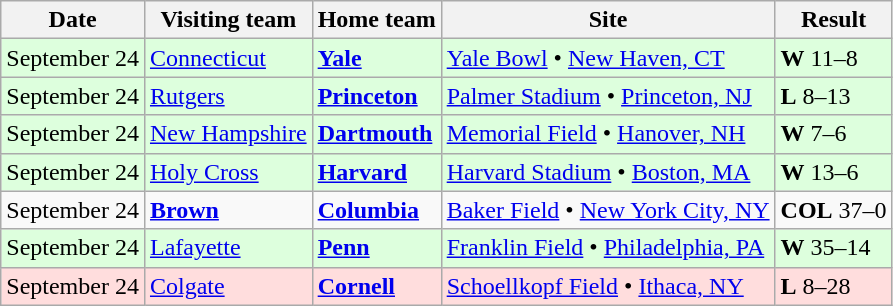<table class="wikitable">
<tr>
<th>Date</th>
<th>Visiting team</th>
<th>Home team</th>
<th>Site</th>
<th>Result</th>
</tr>
<tr style="background:#DDFFDD;">
<td>September 24</td>
<td><a href='#'>Connecticut</a></td>
<td><strong><a href='#'>Yale</a></strong></td>
<td><a href='#'>Yale Bowl</a> • <a href='#'>New Haven, CT</a></td>
<td><strong>W</strong> 11–8</td>
</tr>
<tr style="background:#DDFFDD;">
<td>September 24</td>
<td><a href='#'>Rutgers</a></td>
<td><strong><a href='#'>Princeton</a></strong></td>
<td><a href='#'>Palmer Stadium</a> • <a href='#'>Princeton, NJ</a></td>
<td><strong>L</strong> 8–13</td>
</tr>
<tr style="background:#DDFFDD;">
<td>September 24</td>
<td><a href='#'>New Hampshire</a></td>
<td><strong><a href='#'>Dartmouth</a></strong></td>
<td><a href='#'>Memorial Field</a> • <a href='#'>Hanover, NH</a></td>
<td><strong>W</strong> 7–6</td>
</tr>
<tr style="background:#DDFFDD;">
<td>September 24</td>
<td><a href='#'>Holy Cross</a></td>
<td><strong><a href='#'>Harvard</a></strong></td>
<td><a href='#'>Harvard Stadium</a> • <a href='#'>Boston, MA</a></td>
<td><strong>W</strong> 13–6</td>
</tr>
<tr>
<td>September 24</td>
<td><strong><a href='#'>Brown</a></strong></td>
<td><strong><a href='#'>Columbia</a></strong></td>
<td><a href='#'>Baker Field</a> • <a href='#'>New York City, NY</a></td>
<td><strong>COL</strong> 37–0</td>
</tr>
<tr style="background:#DDFFDD;">
<td>September 24</td>
<td><a href='#'>Lafayette</a></td>
<td><strong><a href='#'>Penn</a></strong></td>
<td><a href='#'>Franklin Field</a> • <a href='#'>Philadelphia, PA</a></td>
<td><strong>W</strong> 35–14</td>
</tr>
<tr style="background:#FFDDDD;">
<td>September 24</td>
<td><a href='#'>Colgate</a></td>
<td><strong><a href='#'>Cornell</a></strong></td>
<td><a href='#'>Schoellkopf Field</a> • <a href='#'>Ithaca, NY</a></td>
<td><strong>L</strong> 8–28</td>
</tr>
</table>
